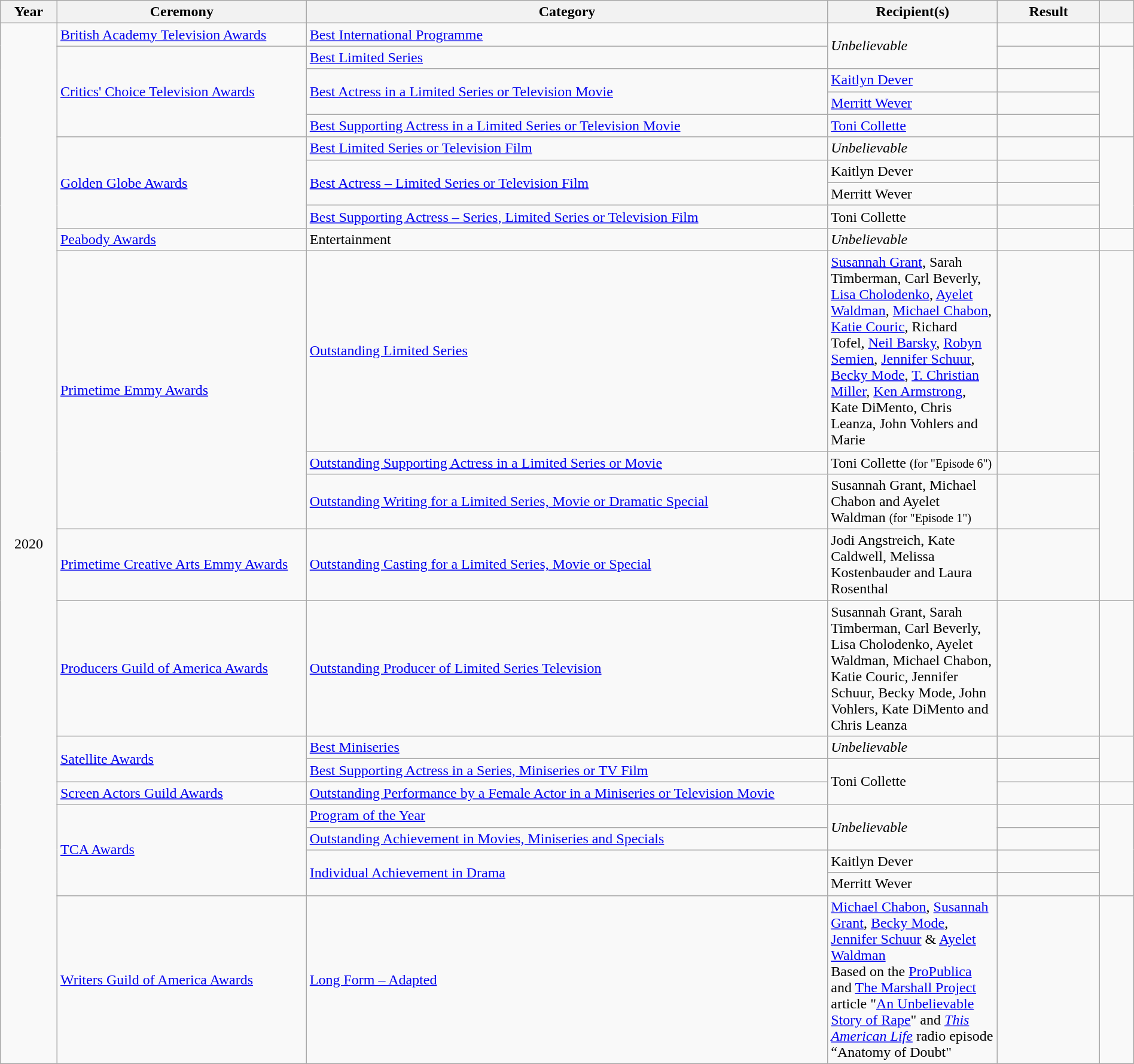<table class="wikitable sortable plainrowheaders" style="width:100%;">
<tr>
<th scope="col" style="width:5%;">Year</th>
<th scope="col" style="width:22%;">Ceremony</th>
<th scope="col" style="width:46%;">Category</th>
<th scope="col" style="width:15%;">Recipient(s)</th>
<th scope="col" style="width:9%;">Result</th>
<th scope="col" style="width:3%;" class="unsortable"></th>
</tr>
<tr>
<td rowspan="23" align="center">2020</td>
<td><a href='#'>British Academy Television Awards</a></td>
<td><a href='#'>Best International Programme</a></td>
<td rowspan="2"><em>Unbelievable</em></td>
<td></td>
<td align="center"></td>
</tr>
<tr>
<td rowspan="4"><a href='#'>Critics' Choice Television Awards</a></td>
<td><a href='#'>Best Limited Series</a></td>
<td></td>
<td align="center" rowspan="4"></td>
</tr>
<tr>
<td rowspan="2"><a href='#'>Best Actress in a Limited Series or Television Movie</a></td>
<td><a href='#'>Kaitlyn Dever</a></td>
<td></td>
</tr>
<tr>
<td><a href='#'>Merritt Wever</a></td>
<td></td>
</tr>
<tr>
<td><a href='#'>Best Supporting Actress in a Limited Series or Television Movie</a></td>
<td><a href='#'>Toni Collette</a></td>
<td></td>
</tr>
<tr>
<td rowspan="4"><a href='#'>Golden Globe Awards</a></td>
<td><a href='#'>Best Limited Series or Television Film</a></td>
<td><em>Unbelievable</em></td>
<td></td>
<td align="center" rowspan="4"></td>
</tr>
<tr>
<td rowspan="2"><a href='#'>Best Actress – Limited Series or Television Film</a></td>
<td>Kaitlyn Dever</td>
<td></td>
</tr>
<tr>
<td>Merritt Wever</td>
<td></td>
</tr>
<tr>
<td><a href='#'>Best Supporting Actress – Series, Limited Series or Television Film</a></td>
<td>Toni Collette</td>
<td></td>
</tr>
<tr>
<td><a href='#'>Peabody Awards</a></td>
<td>Entertainment</td>
<td><em>Unbelievable</em></td>
<td></td>
<td align="center"></td>
</tr>
<tr>
<td rowspan="3"><a href='#'>Primetime Emmy Awards</a></td>
<td><a href='#'>Outstanding Limited Series</a></td>
<td><a href='#'>Susannah Grant</a>, Sarah Timberman, Carl Beverly, <a href='#'>Lisa Cholodenko</a>, <a href='#'>Ayelet Waldman</a>, <a href='#'>Michael Chabon</a>, <a href='#'>Katie Couric</a>, Richard Tofel, <a href='#'>Neil Barsky</a>, <a href='#'>Robyn Semien</a>, <a href='#'>Jennifer Schuur</a>, <a href='#'>Becky Mode</a>, <a href='#'>T. Christian Miller</a>, <a href='#'>Ken Armstrong</a>, Kate DiMento, Chris Leanza, John Vohlers and Marie</td>
<td></td>
<td align="center" rowspan="4"></td>
</tr>
<tr>
<td><a href='#'>Outstanding Supporting Actress in a Limited Series or Movie</a></td>
<td>Toni Collette <small>(for "Episode 6")</small></td>
<td></td>
</tr>
<tr>
<td><a href='#'>Outstanding Writing for a Limited Series, Movie or Dramatic Special</a></td>
<td>Susannah Grant, Michael Chabon and Ayelet Waldman <small>(for "Episode 1")</small></td>
<td></td>
</tr>
<tr>
<td><a href='#'>Primetime Creative Arts Emmy Awards</a></td>
<td><a href='#'>Outstanding Casting for a Limited Series, Movie or Special</a></td>
<td>Jodi Angstreich, Kate Caldwell, Melissa Kostenbauder and Laura Rosenthal</td>
<td></td>
</tr>
<tr>
<td><a href='#'>Producers Guild of America Awards</a></td>
<td><a href='#'>Outstanding Producer of Limited Series Television</a></td>
<td>Susannah Grant, Sarah Timberman, Carl Beverly, Lisa Cholodenko, Ayelet Waldman, Michael Chabon, Katie Couric, Jennifer Schuur, Becky Mode, John Vohlers, Kate DiMento and Chris Leanza</td>
<td></td>
<td align="center"></td>
</tr>
<tr>
<td rowspan="2"><a href='#'>Satellite Awards</a></td>
<td><a href='#'>Best Miniseries</a></td>
<td><em>Unbelievable</em></td>
<td></td>
<td align="center" rowspan="2"></td>
</tr>
<tr>
<td><a href='#'>Best Supporting Actress in a Series, Miniseries or TV Film</a></td>
<td rowspan="2">Toni Collette</td>
<td></td>
</tr>
<tr>
<td><a href='#'>Screen Actors Guild Awards</a></td>
<td><a href='#'>Outstanding Performance by a Female Actor in a Miniseries or Television Movie</a></td>
<td></td>
<td align="center"></td>
</tr>
<tr>
<td rowspan="4"><a href='#'>TCA Awards</a></td>
<td><a href='#'>Program of the Year</a></td>
<td rowspan="2"><em>Unbelievable</em></td>
<td></td>
<td align="center" rowspan="4"></td>
</tr>
<tr>
<td><a href='#'>Outstanding Achievement in Movies, Miniseries and Specials</a></td>
<td></td>
</tr>
<tr>
<td rowspan="2"><a href='#'>Individual Achievement in Drama</a></td>
<td>Kaitlyn Dever</td>
<td></td>
</tr>
<tr>
<td>Merritt Wever</td>
<td></td>
</tr>
<tr>
<td><a href='#'>Writers Guild of America Awards</a></td>
<td><a href='#'>Long Form – Adapted</a></td>
<td><a href='#'>Michael Chabon</a>, <a href='#'>Susannah Grant</a>, <a href='#'>Becky Mode</a>, <a href='#'>Jennifer Schuur</a> & <a href='#'>Ayelet Waldman</a><br>Based on the <a href='#'>ProPublica</a> and <a href='#'>The Marshall Project</a> article "<a href='#'>An Unbelievable Story of Rape</a>" and <em><a href='#'>This American Life</a></em> radio episode “Anatomy of Doubt"</td>
<td></td>
<td align="center"></td>
</tr>
</table>
